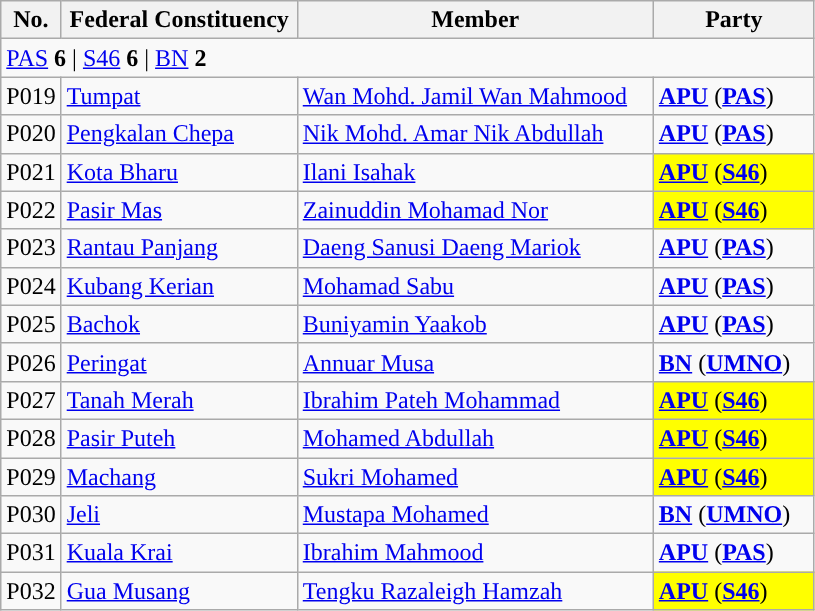<table class="wikitable sortable">
<tr>
<th style="width:30px;">No.</th>
<th style="width:150px;">Federal Constituency</th>
<th style="width:230px;">Member</th>
<th style="width:100px;">Party</th>
</tr>
<tr>
<td colspan="4"><a href='#'>PAS</a> <strong>6</strong> | <a href='#'>S46</a> <strong>6</strong> | <a href='#'>BN</a> <strong>2</strong></td>
</tr>
<tr>
<td>P019</td>
<td><a href='#'>Tumpat</a></td>
<td><a href='#'>Wan Mohd. Jamil Wan Mahmood</a></td>
<td><strong><a href='#'>APU</a></strong> (<strong><a href='#'>PAS</a></strong>)</td>
</tr>
<tr>
<td>P020</td>
<td><a href='#'>Pengkalan Chepa</a></td>
<td><a href='#'>Nik Mohd. Amar Nik Abdullah</a></td>
<td><strong><a href='#'>APU</a></strong> (<strong><a href='#'>PAS</a></strong>)</td>
</tr>
<tr>
<td>P021</td>
<td><a href='#'>Kota Bharu</a></td>
<td><a href='#'>Ilani Isahak</a></td>
<td bgcolor="yellow"><strong><a href='#'>APU</a></strong> (<strong><a href='#'>S46</a></strong>)</td>
</tr>
<tr>
<td>P022</td>
<td><a href='#'>Pasir Mas</a></td>
<td><a href='#'>Zainuddin Mohamad Nor</a></td>
<td bgcolor="yellow"><strong><a href='#'>APU</a></strong> (<strong><a href='#'>S46</a></strong>)</td>
</tr>
<tr>
<td>P023</td>
<td><a href='#'>Rantau Panjang</a></td>
<td><a href='#'>Daeng Sanusi Daeng Mariok</a></td>
<td><strong><a href='#'>APU</a></strong> (<strong><a href='#'>PAS</a></strong>)</td>
</tr>
<tr>
<td>P024</td>
<td><a href='#'>Kubang Kerian</a></td>
<td><a href='#'>Mohamad Sabu</a></td>
<td><strong><a href='#'>APU</a></strong> (<strong><a href='#'>PAS</a></strong>)</td>
</tr>
<tr>
<td>P025</td>
<td><a href='#'>Bachok</a></td>
<td><a href='#'>Buniyamin Yaakob</a></td>
<td><strong><a href='#'>APU</a></strong> (<strong><a href='#'>PAS</a></strong>)</td>
</tr>
<tr>
<td>P026</td>
<td><a href='#'>Peringat</a></td>
<td><a href='#'>Annuar Musa</a></td>
<td><strong><a href='#'>BN</a></strong> (<strong><a href='#'>UMNO</a></strong>)</td>
</tr>
<tr>
<td>P027</td>
<td><a href='#'>Tanah Merah</a></td>
<td><a href='#'>Ibrahim Pateh Mohammad</a></td>
<td bgcolor="yellow"><strong><a href='#'>APU</a></strong> (<strong><a href='#'>S46</a></strong>)</td>
</tr>
<tr>
<td>P028</td>
<td><a href='#'>Pasir Puteh</a></td>
<td><a href='#'>Mohamed Abdullah</a></td>
<td bgcolor="yellow"><strong><a href='#'>APU</a></strong> (<strong><a href='#'>S46</a></strong>)</td>
</tr>
<tr>
<td>P029</td>
<td><a href='#'>Machang</a></td>
<td><a href='#'>Sukri Mohamed</a></td>
<td bgcolor="yellow"><strong><a href='#'>APU</a></strong> (<strong><a href='#'>S46</a></strong>)</td>
</tr>
<tr>
<td>P030</td>
<td><a href='#'>Jeli</a></td>
<td><a href='#'>Mustapa Mohamed</a></td>
<td><strong><a href='#'>BN</a></strong> (<strong><a href='#'>UMNO</a></strong>)</td>
</tr>
<tr>
<td>P031</td>
<td><a href='#'>Kuala Krai</a></td>
<td><a href='#'>Ibrahim Mahmood</a></td>
<td><strong><a href='#'>APU</a></strong> (<strong><a href='#'>PAS</a></strong>)</td>
</tr>
<tr>
<td>P032</td>
<td><a href='#'>Gua Musang</a></td>
<td><a href='#'>Tengku Razaleigh Hamzah</a> </td>
<td bgcolor="yellow"><strong><a href='#'>APU</a></strong> (<strong><a href='#'>S46</a></strong>)</td>
</tr>
</table>
